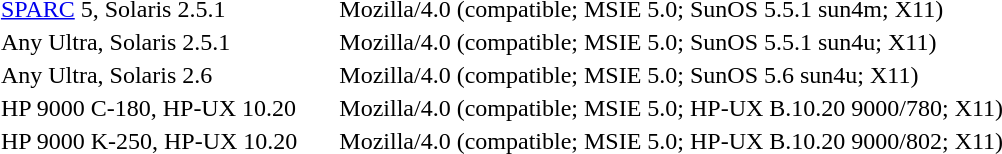<table style="margin: 1em auto;">
<tr>
<td><a href='#'>SPARC</a> 5, Solaris 2.5.1</td>
<td>     </td>
<td>Mozilla/4.0 (compatible; MSIE 5.0; SunOS 5.5.1 sun4m; X11)</td>
</tr>
<tr>
<td>Any Ultra, Solaris 2.5.1</td>
<td></td>
<td>Mozilla/4.0 (compatible; MSIE 5.0; SunOS 5.5.1 sun4u; X11)</td>
</tr>
<tr>
<td>Any Ultra, Solaris 2.6</td>
<td></td>
<td>Mozilla/4.0 (compatible; MSIE 5.0; SunOS 5.6 sun4u; X11)</td>
</tr>
<tr>
<td>HP 9000 C-180, HP-UX 10.20</td>
<td></td>
<td>Mozilla/4.0 (compatible; MSIE 5.0; HP-UX B.10.20 9000/780; X11)</td>
</tr>
<tr>
<td>HP 9000 K-250, HP-UX 10.20</td>
<td></td>
<td>Mozilla/4.0 (compatible; MSIE 5.0; HP-UX B.10.20 9000/802; X11)</td>
</tr>
</table>
